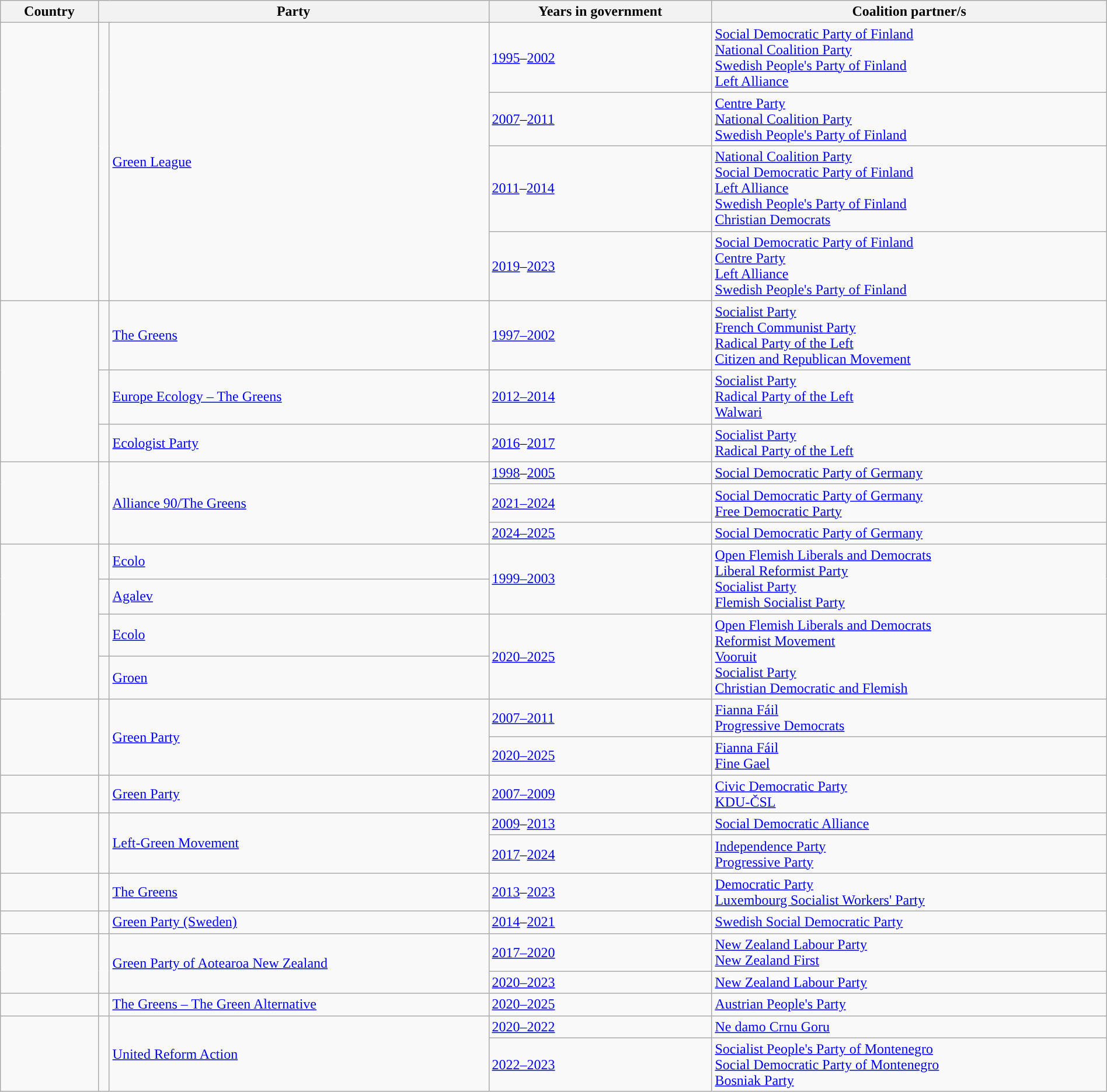<table class="wikitable sortable" width="100%">
<tr>
<th>Country</th>
<th colspan="2">Party</th>
<th>Years in government</th>
<th>Coalition partner/s</th>
</tr>
<tr>
<td rowspan="4"></td>
<td rowspan="4" style="background-color:"></td>
<td rowspan="4"><a href='#'>Green League</a></td>
<td><a href='#'>1995</a>–<a href='#'>2002</a></td>
<td><a href='#'>Social Democratic Party of Finland</a><br><a href='#'>National Coalition Party</a><br><a href='#'>Swedish People's Party of Finland</a><br><a href='#'>Left Alliance</a></td>
</tr>
<tr>
<td><a href='#'>2007</a>–<a href='#'>2011</a></td>
<td><a href='#'>Centre Party</a><br><a href='#'>National Coalition Party</a><br><a href='#'>Swedish People's Party of Finland</a></td>
</tr>
<tr>
<td><a href='#'>2011</a>–<a href='#'>2014</a></td>
<td><a href='#'>National Coalition Party</a><br><a href='#'>Social Democratic Party of Finland</a><br><a href='#'>Left Alliance</a><br><a href='#'>Swedish People's Party of Finland</a><br><a href='#'>Christian Democrats</a></td>
</tr>
<tr>
<td><a href='#'>2019</a>–<a href='#'>2023</a></td>
<td><a href='#'>Social Democratic Party of Finland</a><br><a href='#'>Centre Party</a><br><a href='#'>Left Alliance</a><br><a href='#'>Swedish People's Party of Finland</a></td>
</tr>
<tr>
<td rowspan="3"></td>
<td style="background-color:"></td>
<td><a href='#'>The Greens</a></td>
<td><a href='#'>1997–2002</a></td>
<td><a href='#'>Socialist Party</a><br><a href='#'>French Communist Party</a><br><a href='#'>Radical Party of the Left</a><br><a href='#'>Citizen and Republican Movement</a></td>
</tr>
<tr>
<td style="background-color:"></td>
<td><a href='#'>Europe Ecology – The Greens</a></td>
<td><a href='#'>2012–2014</a></td>
<td><a href='#'>Socialist Party</a><br><a href='#'>Radical Party of the Left</a><br><a href='#'>Walwari</a></td>
</tr>
<tr>
<td style="background-color:"></td>
<td><a href='#'>Ecologist Party</a></td>
<td><a href='#'>2016</a>–<a href='#'>2017</a></td>
<td><a href='#'>Socialist Party</a><br><a href='#'>Radical Party of the Left</a></td>
</tr>
<tr>
<td rowspan="3"></td>
<td rowspan="3" style="background-color:"></td>
<td rowspan="3"><a href='#'>Alliance 90/The Greens</a></td>
<td><a href='#'>1998</a>–<a href='#'>2005</a></td>
<td><a href='#'>Social Democratic Party of Germany</a></td>
</tr>
<tr>
<td><a href='#'>2021–2024</a></td>
<td><a href='#'>Social Democratic Party of Germany</a><br><a href='#'>Free Democratic Party</a></td>
</tr>
<tr>
<td><a href='#'>2024–2025</a></td>
<td><a href='#'>Social Democratic Party of Germany</a></td>
</tr>
<tr>
<td rowspan="4"></td>
<td style="background-color:"></td>
<td><a href='#'>Ecolo</a></td>
<td rowspan="2"><a href='#'>1999–2003</a></td>
<td rowspan="2"><a href='#'>Open Flemish Liberals and Democrats</a><br><a href='#'>Liberal Reformist Party</a><br><a href='#'>Socialist Party</a><br><a href='#'>Flemish Socialist Party</a></td>
</tr>
<tr>
<td style="background-color:"></td>
<td><a href='#'>Agalev</a></td>
</tr>
<tr>
<td style="background-color:"></td>
<td><a href='#'>Ecolo</a></td>
<td rowspan="2"><a href='#'>2020–2025</a></td>
<td rowspan="2"><a href='#'>Open Flemish Liberals and Democrats</a><br><a href='#'>Reformist Movement</a><br><a href='#'>Vooruit</a><br><a href='#'>Socialist Party</a><br><a href='#'>Christian Democratic and Flemish</a></td>
</tr>
<tr>
<td style="background-color:"></td>
<td><a href='#'>Groen</a></td>
</tr>
<tr>
<td rowspan="2"></td>
<td rowspan="2" style="background-color:"></td>
<td rowspan="2"><a href='#'>Green Party</a></td>
<td><a href='#'>2007–2011</a></td>
<td><a href='#'>Fianna Fáil</a><br><a href='#'>Progressive Democrats</a></td>
</tr>
<tr>
<td><a href='#'>2020–2025</a></td>
<td><a href='#'>Fianna Fáil</a><br><a href='#'>Fine Gael</a></td>
</tr>
<tr>
<td></td>
<td style="background-color:"></td>
<td><a href='#'>Green Party</a></td>
<td><a href='#'>2007–2009</a></td>
<td><a href='#'>Civic Democratic Party</a><br><a href='#'>KDU-ČSL</a></td>
</tr>
<tr>
<td rowspan="2"></td>
<td rowspan="2" style="background-color:"></td>
<td rowspan="2"><a href='#'>Left-Green Movement</a></td>
<td><a href='#'>2009</a>–<a href='#'>2013</a></td>
<td><a href='#'>Social Democratic Alliance</a></td>
</tr>
<tr>
<td><a href='#'>2017</a>–<a href='#'>2024</a></td>
<td><a href='#'>Independence Party</a><br><a href='#'>Progressive Party</a></td>
</tr>
<tr>
<td></td>
<td style="background-color:"></td>
<td><a href='#'>The Greens</a></td>
<td><a href='#'>2013</a>–<a href='#'>2023</a></td>
<td><a href='#'>Democratic Party</a><br><a href='#'>Luxembourg Socialist Workers' Party</a></td>
</tr>
<tr>
<td></td>
<td style="background-color:"></td>
<td><a href='#'>Green Party (Sweden)</a></td>
<td><a href='#'>2014</a>–<a href='#'>2021</a></td>
<td><a href='#'>Swedish Social Democratic Party</a></td>
</tr>
<tr>
<td rowspan="2"></td>
<td rowspan="2" style="background-color:"></td>
<td rowspan="2"><a href='#'>Green Party of Aotearoa New Zealand</a></td>
<td><a href='#'>2017–2020</a></td>
<td><a href='#'>New Zealand Labour Party</a><br><a href='#'>New Zealand First</a></td>
</tr>
<tr>
<td><a href='#'>2020–2023</a></td>
<td><a href='#'>New Zealand Labour Party</a></td>
</tr>
<tr>
<td></td>
<td style="background-color:"></td>
<td><a href='#'>The Greens – The Green Alternative</a></td>
<td><a href='#'>2020–2025</a></td>
<td><a href='#'>Austrian People's Party</a></td>
</tr>
<tr>
<td rowspan="2"></td>
<td rowspan="2" style="background-color:"></td>
<td rowspan="2"><a href='#'>United Reform Action</a></td>
<td><a href='#'>2020–2022</a></td>
<td><a href='#'>Ne damo Crnu Goru</a></td>
</tr>
<tr>
<td><a href='#'>2022–2023</a></td>
<td><a href='#'>Socialist People's Party of Montenegro</a><br><a href='#'>Social Democratic Party of Montenegro</a><br><a href='#'>Bosniak Party</a></td>
</tr>
</table>
